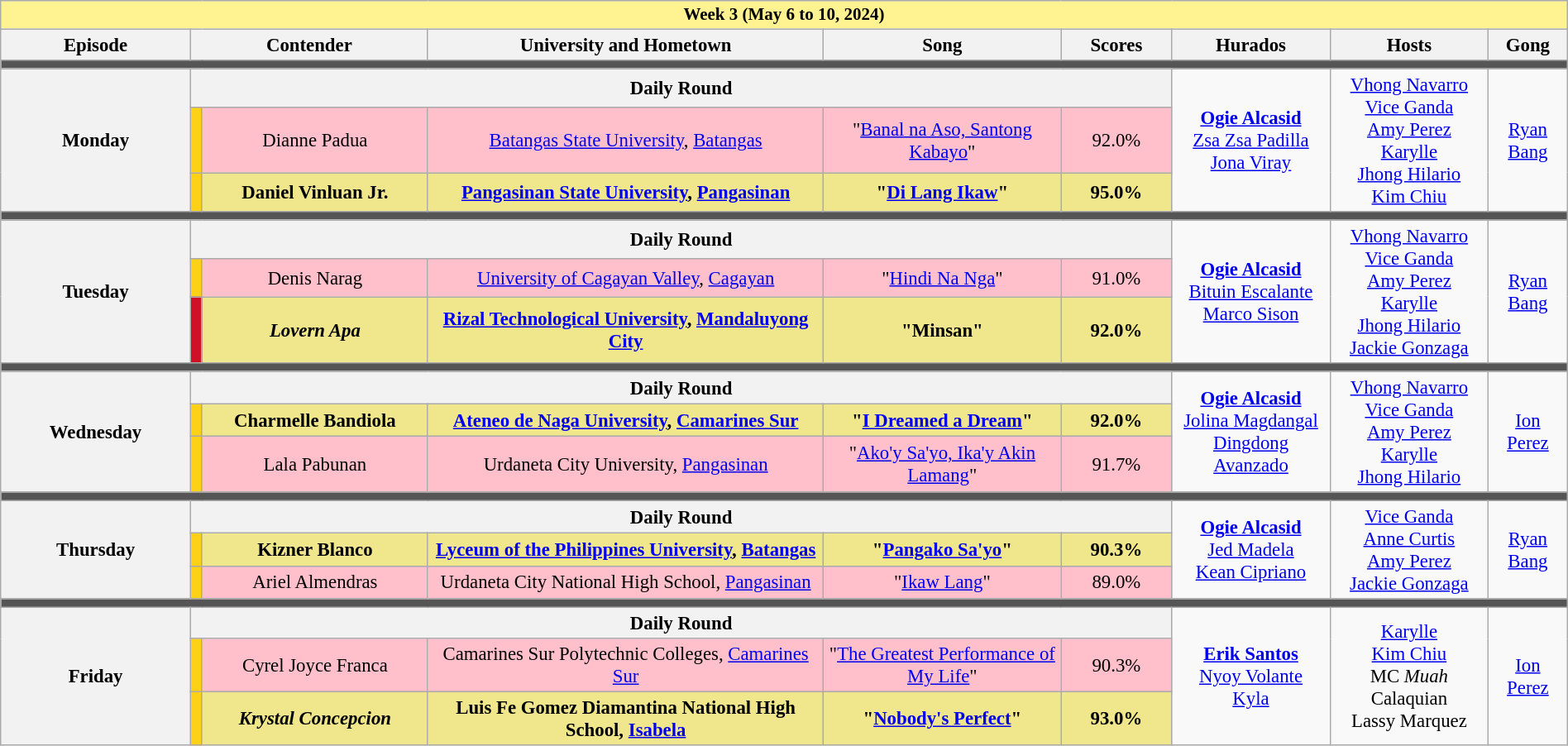<table class="wikitable mw-collapsible mw-collapsed" style="width:100%; text-align:center; font-size:95%;">
<tr>
<th colspan="9" style="background-color:#fff291;font-size:14px">Week 3 (May 6 to 10, 2024)</th>
</tr>
<tr>
<th width="12%">Episode</th>
<th colspan="2" width="15%">Contender</th>
<th width="25%">University and Hometown</th>
<th width="15%">Song</th>
<th width="7%">Scores</th>
<th width="10%">Hurados</th>
<th width="10%">Hosts</th>
<th width="05%">Gong</th>
</tr>
<tr>
<td colspan="9" style="background:#555;"></td>
</tr>
<tr>
<th rowspan="3">Monday<br></th>
<th colspan="5">Daily Round</th>
<td rowspan="3"><strong><a href='#'>Ogie Alcasid</a></strong><br><a href='#'>Zsa Zsa Padilla</a><br><a href='#'>Jona Viray</a></td>
<td rowspan="3"><a href='#'>Vhong Navarro</a><br><a href='#'>Vice Ganda</a><br><a href='#'>Amy Perez</a><br><a href='#'>Karylle</a><br><a href='#'>Jhong Hilario</a><br><a href='#'>Kim Chiu</a></td>
<td rowspan="3"><a href='#'>Ryan Bang</a></td>
</tr>
<tr style="background:pink">
<td style="background:#FCD116"></td>
<td>Dianne Padua</td>
<td><a href='#'>Batangas State University</a>, <a href='#'>Batangas</a></td>
<td>"<a href='#'>Banal na Aso, Santong Kabayo</a>"</td>
<td>92.0%</td>
</tr>
<tr style="background:Khaki">
<td style="background:#FCD116"></td>
<td><strong>Daniel Vinluan Jr.</strong></td>
<td><strong><a href='#'>Pangasinan State University</a>, <a href='#'>Pangasinan</a></strong></td>
<td><strong>"<a href='#'>Di Lang Ikaw</a>"</strong></td>
<td><strong>95.0%</strong></td>
</tr>
<tr>
<td colspan="9" style="background:#555;"></td>
</tr>
<tr>
<th rowspan="3">Tuesday<br></th>
<th colspan="5">Daily Round</th>
<td rowspan="3"><strong><a href='#'>Ogie Alcasid</a></strong><br><a href='#'>Bituin Escalante</a><br><a href='#'>Marco Sison</a></td>
<td rowspan="3"><a href='#'>Vhong Navarro</a><br><a href='#'>Vice Ganda</a><br><a href='#'>Amy Perez</a><br><a href='#'>Karylle</a><br><a href='#'>Jhong Hilario</a><br><a href='#'>Jackie Gonzaga</a></td>
<td rowspan="3"><a href='#'>Ryan Bang</a></td>
</tr>
<tr style="background:pink">
<td style="background:#FCD116"></td>
<td>Denis Narag</td>
<td><a href='#'>University of Cagayan Valley</a>, <a href='#'>Cagayan</a></td>
<td>"<a href='#'>Hindi Na Nga</a>"</td>
<td>91.0%</td>
</tr>
<tr style="background:Khaki">
<td style="background:#CE1126"></td>
<td><strong><em>Lovern Apa</em></strong></td>
<td><strong><a href='#'>Rizal Technological University</a>, <a href='#'>Mandaluyong City</a></strong></td>
<td><strong>"Minsan"</strong></td>
<td><strong>92.0%</strong></td>
</tr>
<tr>
<td colspan="9" style="background:#555;"></td>
</tr>
<tr>
<th rowspan="3">Wednesday<br></th>
<th colspan="5">Daily Round</th>
<td rowspan="3"><strong><a href='#'>Ogie Alcasid</a></strong><br><a href='#'>Jolina Magdangal</a><br><a href='#'>Dingdong Avanzado</a></td>
<td rowspan="3"><a href='#'>Vhong Navarro</a><br><a href='#'>Vice Ganda</a><br><a href='#'>Amy Perez</a><br><a href='#'>Karylle</a><br><a href='#'>Jhong Hilario</a></td>
<td rowspan="3"><a href='#'>Ion Perez</a></td>
</tr>
<tr style="background:Khaki">
<td style="background:#FCD116"></td>
<td><strong>Charmelle Bandiola</strong></td>
<td><strong><a href='#'>Ateneo de Naga University</a>, <a href='#'>Camarines Sur</a></strong></td>
<td><strong>"<a href='#'>I Dreamed a Dream</a>"</strong></td>
<td><strong>92.0%</strong></td>
</tr>
<tr style="background:pink">
<td style="background:#FCD116"></td>
<td>Lala Pabunan</td>
<td>Urdaneta City University, <a href='#'>Pangasinan</a></td>
<td>"<a href='#'>Ako'y Sa'yo, Ika'y Akin Lamang</a>"</td>
<td>91.7%</td>
</tr>
<tr>
<td colspan="9" style="background:#555;"></td>
</tr>
<tr>
<th rowspan="3">Thursday<br></th>
<th colspan="5">Daily Round</th>
<td rowspan="3"><strong><a href='#'>Ogie Alcasid</a></strong><br><a href='#'>Jed Madela</a><br><a href='#'>Kean Cipriano</a></td>
<td rowspan="3"><a href='#'>Vice Ganda</a><br><a href='#'>Anne Curtis</a><br><a href='#'>Amy Perez</a><br><a href='#'>Jackie Gonzaga</a></td>
<td rowspan="3"><a href='#'>Ryan Bang</a></td>
</tr>
<tr style="background:Khaki">
<td style="background:#FCD116"></td>
<td><strong>Kizner Blanco</strong></td>
<td><strong><a href='#'>Lyceum of the Philippines University</a>, <a href='#'>Batangas</a></strong></td>
<td><strong>"<a href='#'>Pangako Sa'yo</a>"</strong></td>
<td><strong>90.3%</strong></td>
</tr>
<tr style="background:pink">
<td style="background:#FCD116"></td>
<td>Ariel Almendras</td>
<td>Urdaneta City National High School, <a href='#'>Pangasinan</a></td>
<td>"<a href='#'>Ikaw Lang</a>"</td>
<td>89.0%</td>
</tr>
<tr>
<td colspan="9" style="background:#555;"></td>
</tr>
<tr>
<th rowspan="3">Friday<br></th>
<th colspan="5">Daily Round</th>
<td rowspan="3"><strong><a href='#'>Erik Santos</a></strong><br><a href='#'>Nyoy Volante</a><br><a href='#'>Kyla</a></td>
<td rowspan="3"><a href='#'>Karylle</a><br><a href='#'>Kim Chiu</a><br>MC <em>Muah</em> Calaquian<br>Lassy Marquez</td>
<td rowspan="3"><a href='#'>Ion Perez</a></td>
</tr>
<tr style="background:pink">
<td style="background:#FCD116"></td>
<td>Cyrel Joyce Franca</td>
<td>Camarines Sur Polytechnic Colleges, <a href='#'>Camarines Sur</a></td>
<td>"<a href='#'>The Greatest Performance of My Life</a>"</td>
<td>90.3%</td>
</tr>
<tr style="background:Khaki">
<td style="background:#FCD116"></td>
<td><strong><em>Krystal Concepcion</em></strong></td>
<td><strong>Luis Fe Gomez Diamantina National High School, <a href='#'>Isabela</a></strong></td>
<td><strong>"<a href='#'>Nobody's Perfect</a>"</strong></td>
<td><strong>93.0%</strong></td>
</tr>
</table>
